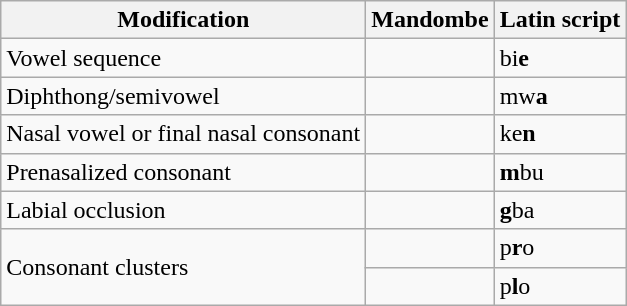<table class="wikitable">
<tr>
<th>Modification</th>
<th>Mandombe</th>
<th>Latin script</th>
</tr>
<tr>
<td>Vowel sequence</td>
<td></td>
<td>bi<strong>e</strong></td>
</tr>
<tr>
<td>Diphthong/semivowel</td>
<td></td>
<td>mw<strong>a</strong></td>
</tr>
<tr>
<td>Nasal vowel or final nasal consonant</td>
<td></td>
<td>ke<strong>n</strong></td>
</tr>
<tr>
<td>Prenasalized consonant</td>
<td></td>
<td><strong>m</strong>bu</td>
</tr>
<tr>
<td>Labial occlusion</td>
<td></td>
<td><strong>g</strong>ba</td>
</tr>
<tr>
<td rowspan="2">Consonant clusters</td>
<td></td>
<td>p<strong>r</strong>o</td>
</tr>
<tr>
<td></td>
<td>p<strong>l</strong>o</td>
</tr>
</table>
